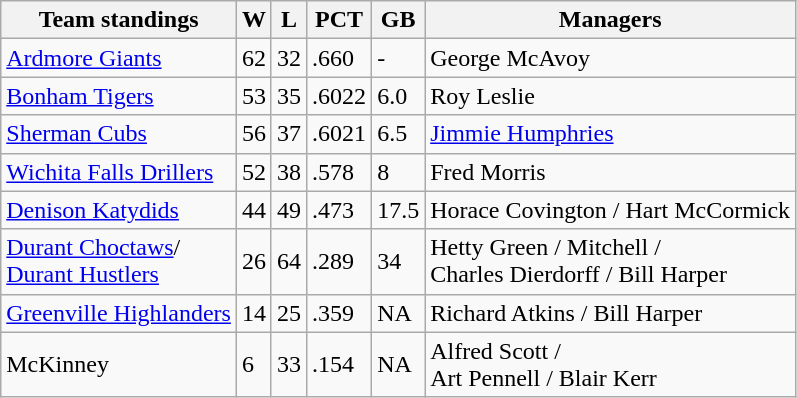<table class="wikitable">
<tr>
<th>Team standings</th>
<th>W</th>
<th>L</th>
<th>PCT</th>
<th>GB</th>
<th>Managers</th>
</tr>
<tr>
<td><a href='#'>Ardmore Giants</a></td>
<td>62</td>
<td>32</td>
<td>.660</td>
<td>-</td>
<td>George McAvoy</td>
</tr>
<tr>
<td><a href='#'>Bonham Tigers</a></td>
<td>53</td>
<td>35</td>
<td>.6022</td>
<td>6.0</td>
<td>Roy Leslie</td>
</tr>
<tr>
<td><a href='#'>Sherman Cubs</a></td>
<td>56</td>
<td>37</td>
<td>.6021</td>
<td>6.5</td>
<td><a href='#'>Jimmie Humphries</a></td>
</tr>
<tr>
<td><a href='#'>Wichita Falls Drillers</a></td>
<td>52</td>
<td>38</td>
<td>.578</td>
<td>8</td>
<td>Fred Morris</td>
</tr>
<tr>
<td><a href='#'>Denison Katydids</a></td>
<td>44</td>
<td>49</td>
<td>.473</td>
<td>17.5</td>
<td>Horace Covington / Hart McCormick</td>
</tr>
<tr>
<td><a href='#'>Durant Choctaws</a>/<br><a href='#'>Durant Hustlers</a></td>
<td>26</td>
<td>64</td>
<td>.289</td>
<td>34</td>
<td>Hetty Green  / Mitchell /<br>Charles Dierdorff / Bill Harper</td>
</tr>
<tr>
<td><a href='#'>Greenville Highlanders</a></td>
<td>14</td>
<td>25</td>
<td>.359</td>
<td>NA</td>
<td>Richard Atkins / Bill Harper</td>
</tr>
<tr>
<td>McKinney</td>
<td>6</td>
<td>33</td>
<td>.154</td>
<td>NA</td>
<td>Alfred Scott /<br> Art Pennell / Blair Kerr</td>
</tr>
</table>
